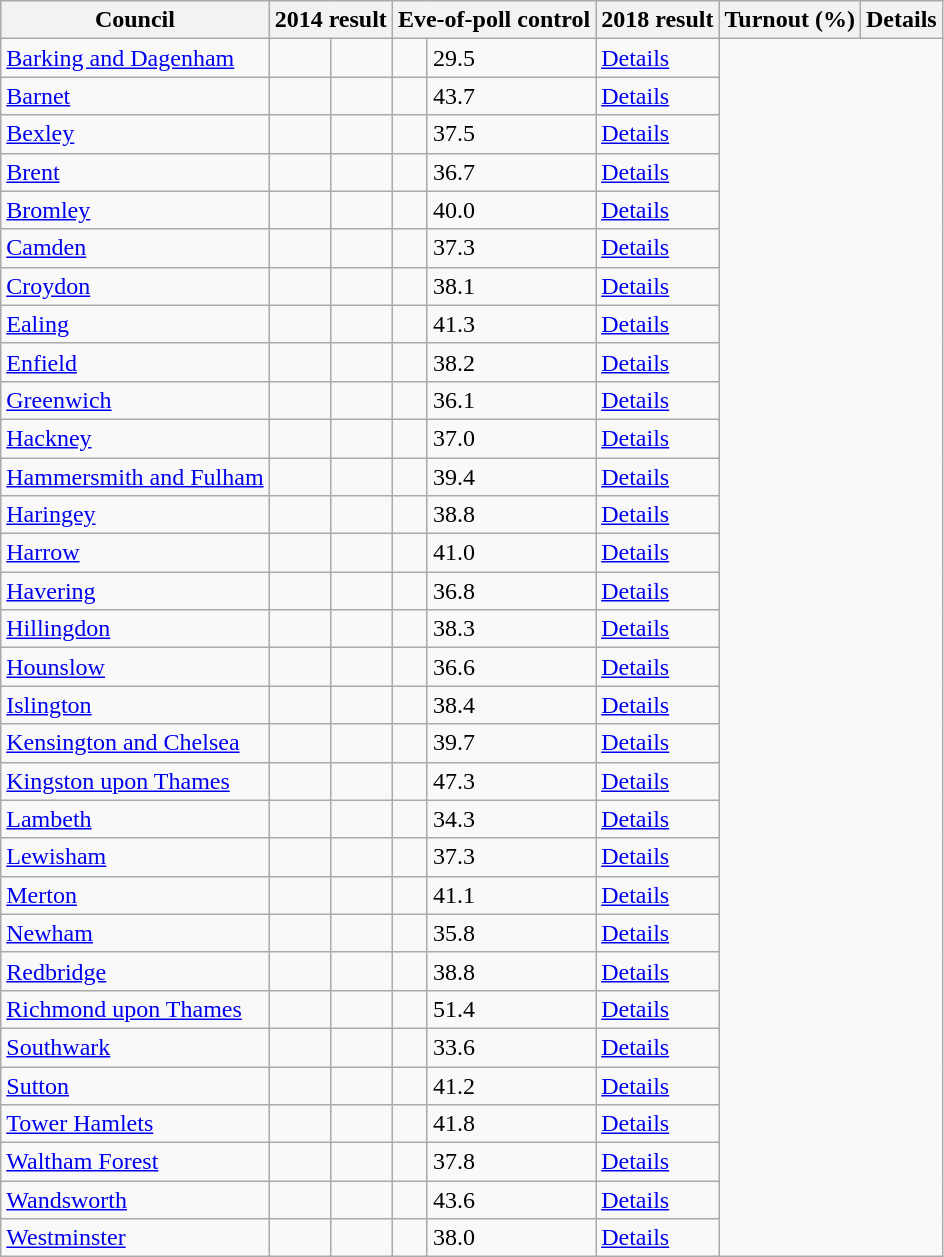<table class="wikitable sortable">
<tr>
<th>Council</th>
<th colspan="2">2014 result</th>
<th colspan="2">Eve-of-poll control</th>
<th colspan="2">2018 result</th>
<th>Turnout (%)</th>
<th>Details</th>
</tr>
<tr>
<td style="text-align:left;"><a href='#'>Barking and Dagenham</a></td>
<td></td>
<td></td>
<td></td>
<td>29.5</td>
<td><a href='#'>Details</a></td>
</tr>
<tr>
<td style="text-align:left;"><a href='#'>Barnet</a></td>
<td></td>
<td></td>
<td></td>
<td>43.7</td>
<td><a href='#'>Details</a></td>
</tr>
<tr>
<td style="text-align:left;"><a href='#'>Bexley</a></td>
<td></td>
<td></td>
<td></td>
<td>37.5</td>
<td><a href='#'>Details</a></td>
</tr>
<tr>
<td style="text-align:left;"><a href='#'>Brent</a></td>
<td></td>
<td></td>
<td></td>
<td>36.7</td>
<td><a href='#'>Details</a></td>
</tr>
<tr>
<td style="text-align:left;"><a href='#'>Bromley</a></td>
<td></td>
<td></td>
<td></td>
<td>40.0</td>
<td><a href='#'>Details</a></td>
</tr>
<tr>
<td style="text-align:left;"><a href='#'>Camden</a></td>
<td></td>
<td></td>
<td></td>
<td>37.3</td>
<td><a href='#'>Details</a></td>
</tr>
<tr>
<td style="text-align:left;"><a href='#'>Croydon</a></td>
<td></td>
<td></td>
<td></td>
<td>38.1</td>
<td><a href='#'>Details</a></td>
</tr>
<tr>
<td style="text-align:left;"><a href='#'>Ealing</a></td>
<td></td>
<td></td>
<td></td>
<td>41.3</td>
<td><a href='#'>Details</a></td>
</tr>
<tr>
<td style="text-align:left;"><a href='#'>Enfield</a></td>
<td></td>
<td></td>
<td></td>
<td>38.2</td>
<td><a href='#'>Details</a></td>
</tr>
<tr>
<td style="text-align:left;"><a href='#'>Greenwich</a></td>
<td></td>
<td></td>
<td></td>
<td>36.1</td>
<td><a href='#'>Details</a></td>
</tr>
<tr>
<td style="text-align:left;"><a href='#'>Hackney</a></td>
<td></td>
<td></td>
<td></td>
<td>37.0</td>
<td><a href='#'>Details</a></td>
</tr>
<tr>
<td style="text-align:left;"><a href='#'>Hammersmith and Fulham</a></td>
<td></td>
<td></td>
<td></td>
<td>39.4</td>
<td><a href='#'>Details</a></td>
</tr>
<tr>
<td style="text-align:left;"><a href='#'>Haringey</a></td>
<td></td>
<td></td>
<td></td>
<td>38.8</td>
<td><a href='#'>Details</a></td>
</tr>
<tr>
<td style="text-align:left;"><a href='#'>Harrow</a></td>
<td></td>
<td></td>
<td></td>
<td>41.0</td>
<td><a href='#'>Details</a></td>
</tr>
<tr>
<td style="text-align:left;"><a href='#'>Havering</a></td>
<td></td>
<td></td>
<td></td>
<td>36.8</td>
<td><a href='#'>Details</a></td>
</tr>
<tr>
<td style="text-align:left;"><a href='#'>Hillingdon</a></td>
<td></td>
<td></td>
<td></td>
<td>38.3</td>
<td><a href='#'>Details</a></td>
</tr>
<tr>
<td style="text-align:left;"><a href='#'>Hounslow</a></td>
<td></td>
<td></td>
<td></td>
<td>36.6</td>
<td><a href='#'>Details</a></td>
</tr>
<tr>
<td style="text-align:left;"><a href='#'>Islington</a></td>
<td></td>
<td></td>
<td></td>
<td>38.4</td>
<td><a href='#'>Details</a></td>
</tr>
<tr>
<td style="text-align:left;"><a href='#'>Kensington and Chelsea</a></td>
<td></td>
<td></td>
<td></td>
<td>39.7</td>
<td><a href='#'>Details</a></td>
</tr>
<tr>
<td style="text-align:left;"><a href='#'>Kingston upon Thames</a></td>
<td></td>
<td></td>
<td></td>
<td>47.3</td>
<td><a href='#'>Details</a></td>
</tr>
<tr>
<td style="text-align:left;"><a href='#'>Lambeth</a></td>
<td></td>
<td></td>
<td></td>
<td>34.3</td>
<td><a href='#'>Details</a></td>
</tr>
<tr>
<td style="text-align:left;"><a href='#'>Lewisham</a></td>
<td></td>
<td></td>
<td></td>
<td>37.3</td>
<td><a href='#'>Details</a></td>
</tr>
<tr>
<td style="text-align:left;"><a href='#'>Merton</a></td>
<td></td>
<td></td>
<td></td>
<td>41.1</td>
<td><a href='#'>Details</a></td>
</tr>
<tr>
<td style="text-align:left;"><a href='#'>Newham</a></td>
<td></td>
<td></td>
<td></td>
<td>35.8</td>
<td><a href='#'>Details</a></td>
</tr>
<tr>
<td style="text-align:left;"><a href='#'>Redbridge</a></td>
<td></td>
<td></td>
<td></td>
<td>38.8</td>
<td><a href='#'>Details</a></td>
</tr>
<tr>
<td style="text-align:left;"><a href='#'>Richmond upon Thames</a></td>
<td></td>
<td></td>
<td></td>
<td>51.4</td>
<td><a href='#'>Details</a></td>
</tr>
<tr>
<td style="text-align:left;"><a href='#'>Southwark</a></td>
<td></td>
<td></td>
<td></td>
<td>33.6</td>
<td><a href='#'>Details</a></td>
</tr>
<tr>
<td style="text-align:left;"><a href='#'>Sutton</a></td>
<td></td>
<td></td>
<td></td>
<td>41.2</td>
<td><a href='#'>Details</a></td>
</tr>
<tr>
<td style="text-align:left;"><a href='#'>Tower Hamlets</a></td>
<td></td>
<td></td>
<td></td>
<td>41.8</td>
<td><a href='#'>Details</a></td>
</tr>
<tr>
<td style="text-align:left;"><a href='#'>Waltham Forest</a></td>
<td></td>
<td></td>
<td></td>
<td>37.8</td>
<td><a href='#'>Details</a></td>
</tr>
<tr>
<td style="text-align:left;"><a href='#'>Wandsworth</a></td>
<td></td>
<td></td>
<td></td>
<td>43.6</td>
<td><a href='#'>Details</a></td>
</tr>
<tr>
<td style="text-align:left;"><a href='#'>Westminster</a></td>
<td></td>
<td></td>
<td></td>
<td>38.0</td>
<td><a href='#'>Details</a></td>
</tr>
</table>
